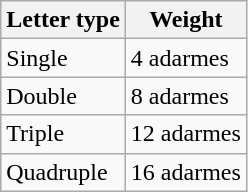<table class="wikitable">
<tr>
<th>Letter type</th>
<th>Weight</th>
</tr>
<tr>
<td>Single</td>
<td>4 adarmes</td>
</tr>
<tr>
<td>Double</td>
<td>8 adarmes</td>
</tr>
<tr>
<td>Triple</td>
<td>12 adarmes</td>
</tr>
<tr>
<td>Quadruple</td>
<td>16 adarmes</td>
</tr>
</table>
